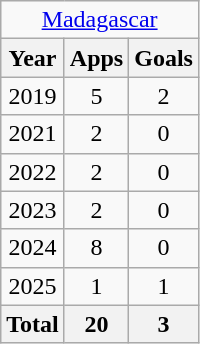<table class="wikitable" style="text-align:center">
<tr>
<td colspan="3"><a href='#'>Madagascar</a></td>
</tr>
<tr>
<th>Year</th>
<th>Apps</th>
<th>Goals</th>
</tr>
<tr>
<td>2019</td>
<td>5</td>
<td>2</td>
</tr>
<tr>
<td>2021</td>
<td>2</td>
<td>0</td>
</tr>
<tr>
<td>2022</td>
<td>2</td>
<td>0</td>
</tr>
<tr>
<td>2023</td>
<td>2</td>
<td>0</td>
</tr>
<tr>
<td>2024</td>
<td>8</td>
<td>0</td>
</tr>
<tr>
<td>2025</td>
<td>1</td>
<td>1</td>
</tr>
<tr>
<th>Total</th>
<th>20</th>
<th>3</th>
</tr>
</table>
